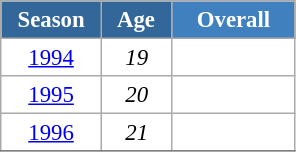<table class="wikitable" style="font-size:95%; text-align:center; border:grey solid 1px; border-collapse:collapse; background:#ffffff;">
<tr>
<th style="background-color:#369; color:white; width:60px;"> Season </th>
<th style="background-color:#369; color:white; width:40px;"> Age </th>
<th style="background-color:#4180be; color:white; width:75px;">Overall</th>
</tr>
<tr>
<td><a href='#'>1994</a></td>
<td><em>19</em></td>
<td></td>
</tr>
<tr>
<td><a href='#'>1995</a></td>
<td><em>20</em></td>
<td></td>
</tr>
<tr>
<td><a href='#'>1996</a></td>
<td><em>21</em></td>
<td></td>
</tr>
<tr>
</tr>
</table>
